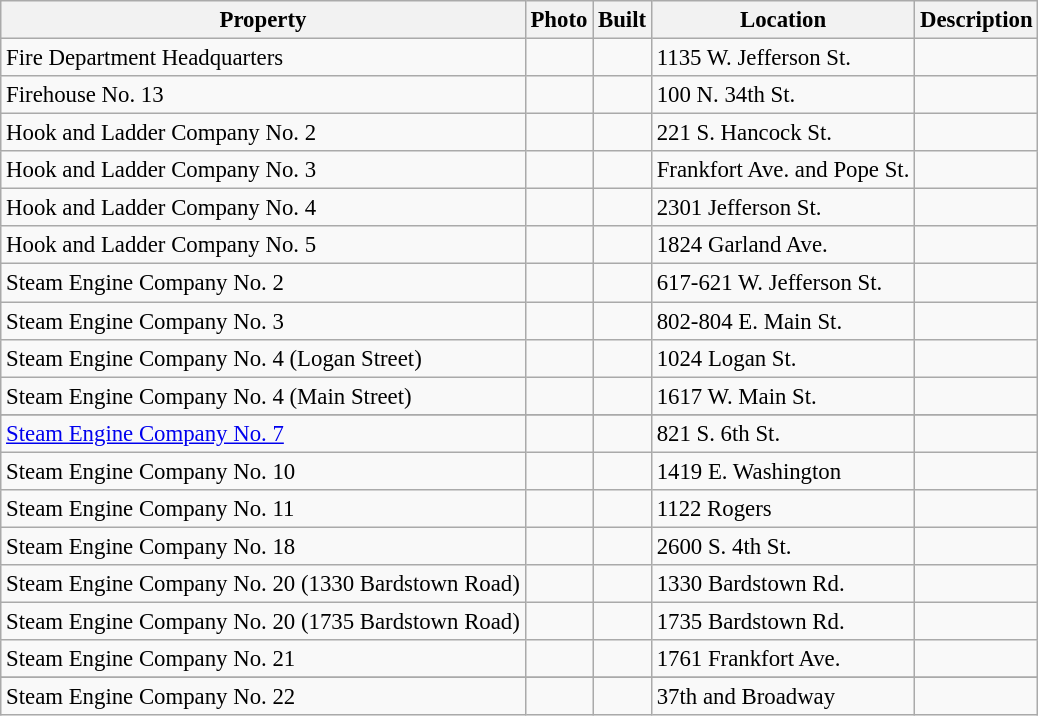<table class="wikitable" style="font-size: 95%;">
<tr>
<th>Property</th>
<th class="unsortable">Photo</th>
<th>Built</th>
<th class="unsortable">Location</th>
<th class="unsortable">Description</th>
</tr>
<tr id="Fire Department Headquarters">
<td>Fire Department Headquarters</td>
<td></td>
<td></td>
<td>1135 W. Jefferson St.<br><small></small></td>
<td></td>
</tr>
<tr id="Firehouse No. 13">
<td>Firehouse No. 13</td>
<td></td>
<td></td>
<td>100 N. 34th St.<br><small></small></td>
<td></td>
</tr>
<tr id="Hook and Ladder Company No. 2">
<td>Hook and Ladder Company No. 2</td>
<td></td>
<td></td>
<td>221 S. Hancock St.<br><small></small></td>
<td></td>
</tr>
<tr id="Hook and Ladder Company No. 3">
<td>Hook and Ladder Company No. 3</td>
<td></td>
<td></td>
<td>Frankfort Ave. and Pope St.<br><small></small></td>
<td></td>
</tr>
<tr id="Hook and Ladder Company No. 4">
<td>Hook and Ladder Company No. 4</td>
<td></td>
<td></td>
<td>2301 Jefferson St.<br><small></small></td>
<td></td>
</tr>
<tr id="Hook and Ladder Company No. 5">
<td>Hook and Ladder Company No. 5</td>
<td></td>
<td></td>
<td>1824 Garland Ave.<br><small></small></td>
<td></td>
</tr>
<tr id="Steam Engine Company No. 2">
<td>Steam Engine Company No. 2</td>
<td></td>
<td></td>
<td>617-621 W. Jefferson St.<br><small></small></td>
<td></td>
</tr>
<tr id="Steam Engine Company No. 3">
<td>Steam Engine Company No. 3</td>
<td></td>
<td></td>
<td>802-804 E. Main St.<br><small></small></td>
<td></td>
</tr>
<tr id="Steam Engine Company No. 4 (Logan Street)">
<td>Steam Engine Company No. 4 (Logan Street)</td>
<td></td>
<td></td>
<td>1024 Logan St.<br><small></small></td>
<td></td>
</tr>
<tr id="Steam Engine Company No. 4 (Main Street)">
<td>Steam Engine Company No. 4 (Main Street)</td>
<td></td>
<td></td>
<td>1617 W. Main St.<br><small></small></td>
<td></td>
</tr>
<tr>
</tr>
<tr id="Steam Engine Company No. 7">
<td><a href='#'>Steam Engine Company No. 7</a></td>
<td></td>
<td></td>
<td>821 S. 6th St.<br><small></small></td>
<td></td>
</tr>
<tr id="Steam Engine Company No. 10">
<td>Steam Engine Company No. 10</td>
<td></td>
<td></td>
<td>1419 E. Washington<br><small></small></td>
<td></td>
</tr>
<tr id="Steam Engine Company No. 11">
<td>Steam Engine Company No. 11</td>
<td></td>
<td></td>
<td>1122 Rogers<br><small></small></td>
<td></td>
</tr>
<tr id="Steam Engine Company No. 18">
<td>Steam Engine Company No. 18</td>
<td></td>
<td></td>
<td>2600 S. 4th St.<br><small></small></td>
<td></td>
</tr>
<tr id="Steam Engine Company No. 20 (1330 Bardstown Road)">
<td>Steam Engine Company No. 20 (1330 Bardstown Road)</td>
<td></td>
<td></td>
<td>1330 Bardstown Rd.<br><small></small></td>
<td></td>
</tr>
<tr id="Steam Engine Company No. 20 (1735 Bardstown Road)">
<td>Steam Engine Company No. 20 (1735 Bardstown Road)</td>
<td></td>
<td></td>
<td>1735 Bardstown Rd.<br><small></small></td>
<td></td>
</tr>
<tr id="Steam Engine Company No. 21">
<td>Steam Engine Company No. 21</td>
<td></td>
<td></td>
<td>1761 Frankfort Ave.<br><small></small></td>
<td></td>
</tr>
<tr>
</tr>
<tr id="Steam Engine Company No. 22">
<td>Steam Engine Company No. 22</td>
<td></td>
<td></td>
<td>37th and Broadway<br><small></small></td>
<td></td>
</tr>
</table>
